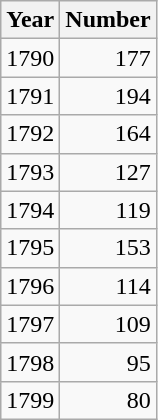<table class="wikitable sortable">
<tr>
<th>Year</th>
<th>Number</th>
</tr>
<tr>
<td>1790</td>
<td style="text-align:right;">177</td>
</tr>
<tr>
<td>1791</td>
<td style="text-align:right;">194</td>
</tr>
<tr>
<td>1792</td>
<td style="text-align:right;">164</td>
</tr>
<tr>
<td>1793</td>
<td style="text-align:right;">127</td>
</tr>
<tr>
<td>1794</td>
<td style="text-align:right;">119</td>
</tr>
<tr>
<td>1795</td>
<td style="text-align:right;">153</td>
</tr>
<tr>
<td>1796</td>
<td style="text-align:right;">114</td>
</tr>
<tr>
<td>1797</td>
<td style="text-align:right;">109</td>
</tr>
<tr>
<td>1798</td>
<td style="text-align:right;">95</td>
</tr>
<tr>
<td>1799</td>
<td style="text-align:right;">80</td>
</tr>
</table>
